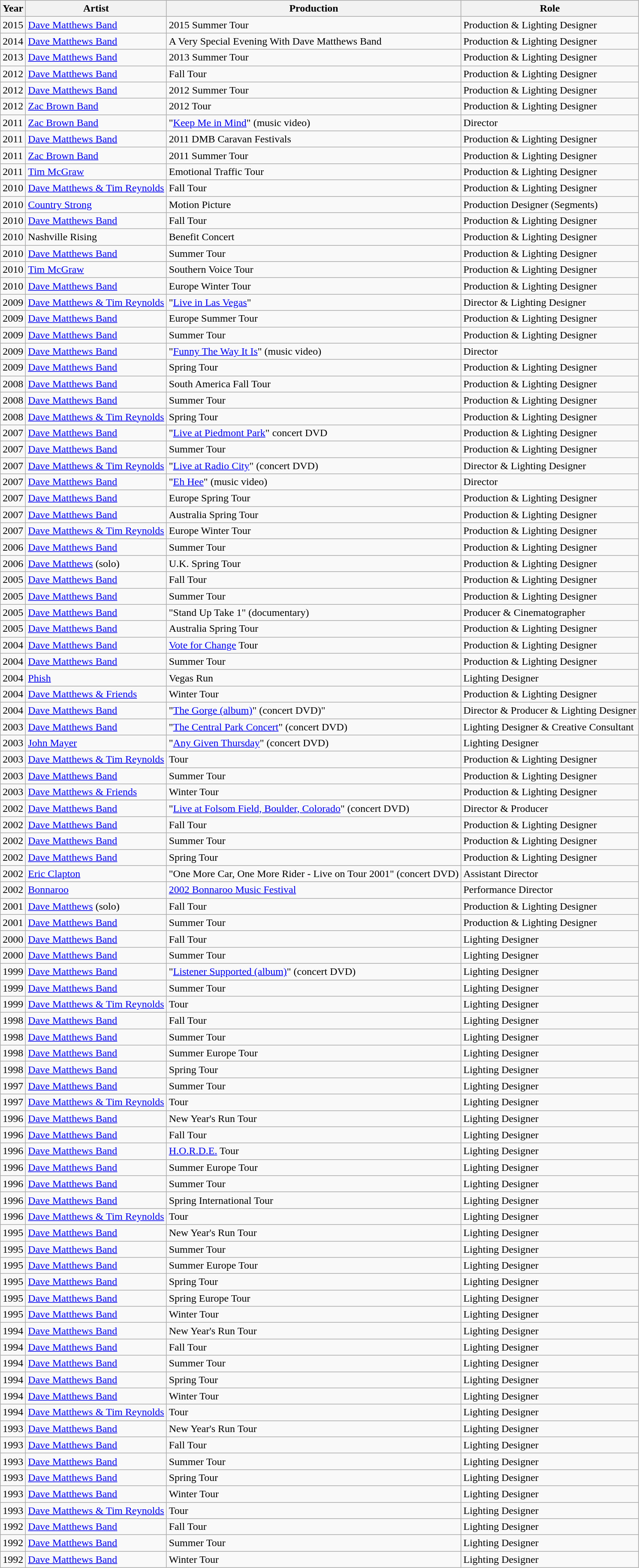<table class="wikitable">
<tr>
<th>Year</th>
<th>Artist</th>
<th>Production</th>
<th>Role</th>
</tr>
<tr>
<td>2015</td>
<td><a href='#'>Dave Matthews Band</a></td>
<td>2015 Summer Tour</td>
<td>Production & Lighting Designer</td>
</tr>
<tr>
<td>2014</td>
<td><a href='#'>Dave Matthews Band</a></td>
<td>A Very Special Evening With Dave Matthews Band</td>
<td>Production & Lighting Designer</td>
</tr>
<tr>
<td>2013</td>
<td><a href='#'>Dave Matthews Band</a></td>
<td>2013 Summer Tour</td>
<td>Production & Lighting Designer</td>
</tr>
<tr>
<td>2012</td>
<td><a href='#'>Dave Matthews Band</a></td>
<td>Fall Tour</td>
<td>Production & Lighting Designer</td>
</tr>
<tr>
<td>2012</td>
<td><a href='#'>Dave Matthews Band</a></td>
<td>2012 Summer Tour</td>
<td>Production & Lighting Designer</td>
</tr>
<tr>
<td>2012</td>
<td><a href='#'>Zac Brown Band</a></td>
<td>2012 Tour</td>
<td>Production & Lighting Designer</td>
</tr>
<tr>
<td>2011</td>
<td><a href='#'>Zac Brown Band</a></td>
<td>"<a href='#'>Keep Me in Mind</a>" (music video)</td>
<td>Director </td>
</tr>
<tr>
<td>2011</td>
<td><a href='#'>Dave Matthews Band</a></td>
<td>2011 DMB Caravan Festivals</td>
<td>Production & Lighting Designer</td>
</tr>
<tr>
<td>2011</td>
<td><a href='#'>Zac Brown Band</a></td>
<td>2011 Summer Tour</td>
<td>Production & Lighting Designer</td>
</tr>
<tr>
<td>2011</td>
<td><a href='#'>Tim McGraw</a></td>
<td>Emotional Traffic Tour</td>
<td>Production & Lighting Designer</td>
</tr>
<tr>
<td>2010</td>
<td><a href='#'>Dave Matthews & Tim Reynolds</a></td>
<td>Fall Tour</td>
<td>Production & Lighting Designer</td>
</tr>
<tr>
<td>2010</td>
<td><a href='#'>Country Strong</a></td>
<td>Motion Picture</td>
<td>Production Designer (Segments) </td>
</tr>
<tr>
<td>2010</td>
<td><a href='#'>Dave Matthews Band</a></td>
<td>Fall Tour</td>
<td>Production & Lighting Designer</td>
</tr>
<tr>
<td>2010</td>
<td>Nashville Rising</td>
<td>Benefit Concert</td>
<td>Production & Lighting Designer</td>
</tr>
<tr>
<td>2010</td>
<td><a href='#'>Dave Matthews Band</a></td>
<td>Summer Tour</td>
<td>Production & Lighting Designer</td>
</tr>
<tr>
<td>2010</td>
<td><a href='#'>Tim McGraw</a></td>
<td>Southern Voice Tour</td>
<td>Production & Lighting Designer</td>
</tr>
<tr>
<td>2010</td>
<td><a href='#'>Dave Matthews Band</a></td>
<td>Europe Winter Tour</td>
<td>Production & Lighting Designer</td>
</tr>
<tr>
<td>2009</td>
<td><a href='#'>Dave Matthews & Tim Reynolds</a></td>
<td>"<a href='#'>Live in Las Vegas</a>"</td>
<td>Director & Lighting Designer</td>
</tr>
<tr>
<td>2009</td>
<td><a href='#'>Dave Matthews Band</a></td>
<td>Europe Summer Tour</td>
<td>Production & Lighting Designer</td>
</tr>
<tr>
<td>2009</td>
<td><a href='#'>Dave Matthews Band</a></td>
<td>Summer Tour</td>
<td>Production & Lighting Designer</td>
</tr>
<tr>
<td>2009</td>
<td><a href='#'>Dave Matthews Band</a></td>
<td>"<a href='#'>Funny The Way It Is</a>" (music video)</td>
<td>Director </td>
</tr>
<tr>
<td>2009</td>
<td><a href='#'>Dave Matthews Band</a></td>
<td>Spring Tour</td>
<td>Production & Lighting Designer</td>
</tr>
<tr>
<td>2008</td>
<td><a href='#'>Dave Matthews Band</a></td>
<td>South America Fall Tour</td>
<td>Production & Lighting Designer</td>
</tr>
<tr>
<td>2008</td>
<td><a href='#'>Dave Matthews Band</a></td>
<td>Summer Tour</td>
<td>Production & Lighting Designer</td>
</tr>
<tr>
<td>2008</td>
<td><a href='#'>Dave Matthews & Tim Reynolds</a></td>
<td>Spring Tour</td>
<td>Production & Lighting Designer</td>
</tr>
<tr>
<td>2007</td>
<td><a href='#'>Dave Matthews Band</a></td>
<td>"<a href='#'>Live at Piedmont Park</a>" concert DVD</td>
<td>Production & Lighting Designer</td>
</tr>
<tr>
<td>2007</td>
<td><a href='#'>Dave Matthews Band</a></td>
<td>Summer Tour</td>
<td>Production & Lighting Designer</td>
</tr>
<tr>
<td>2007</td>
<td><a href='#'>Dave Matthews & Tim Reynolds</a></td>
<td>"<a href='#'>Live at Radio City</a>" (concert DVD)</td>
<td>Director & Lighting Designer </td>
</tr>
<tr>
<td>2007</td>
<td><a href='#'>Dave Matthews Band</a></td>
<td>"<a href='#'>Eh Hee</a>" (music video)</td>
<td>Director </td>
</tr>
<tr>
<td>2007</td>
<td><a href='#'>Dave Matthews Band</a></td>
<td>Europe Spring Tour</td>
<td>Production & Lighting Designer</td>
</tr>
<tr>
<td>2007</td>
<td><a href='#'>Dave Matthews Band</a></td>
<td>Australia Spring Tour</td>
<td>Production & Lighting Designer</td>
</tr>
<tr>
<td>2007</td>
<td><a href='#'>Dave Matthews & Tim Reynolds</a></td>
<td>Europe Winter Tour</td>
<td>Production & Lighting Designer</td>
</tr>
<tr>
<td>2006</td>
<td><a href='#'>Dave Matthews Band</a></td>
<td>Summer Tour</td>
<td>Production & Lighting Designer</td>
</tr>
<tr>
<td>2006</td>
<td><a href='#'>Dave Matthews</a> (solo)</td>
<td>U.K. Spring Tour</td>
<td>Production & Lighting Designer</td>
</tr>
<tr>
<td>2005</td>
<td><a href='#'>Dave Matthews Band</a></td>
<td>Fall Tour</td>
<td>Production & Lighting Designer</td>
</tr>
<tr>
<td>2005</td>
<td><a href='#'>Dave Matthews Band</a></td>
<td>Summer Tour</td>
<td>Production & Lighting Designer</td>
</tr>
<tr>
<td>2005</td>
<td><a href='#'>Dave Matthews Band</a></td>
<td>"Stand Up Take 1" (documentary)</td>
<td>Producer & Cinematographer </td>
</tr>
<tr>
<td>2005</td>
<td><a href='#'>Dave Matthews Band</a></td>
<td>Australia Spring Tour</td>
<td>Production & Lighting Designer</td>
</tr>
<tr>
<td>2004</td>
<td><a href='#'>Dave Matthews Band</a></td>
<td><a href='#'>Vote for Change</a> Tour</td>
<td>Production & Lighting Designer</td>
</tr>
<tr>
<td>2004</td>
<td><a href='#'>Dave Matthews Band</a></td>
<td>Summer Tour</td>
<td>Production & Lighting Designer</td>
</tr>
<tr>
<td>2004</td>
<td><a href='#'>Phish</a></td>
<td>Vegas Run</td>
<td>Lighting Designer</td>
</tr>
<tr>
<td>2004</td>
<td><a href='#'>Dave Matthews & Friends</a></td>
<td>Winter Tour</td>
<td>Production & Lighting Designer</td>
</tr>
<tr>
<td>2004</td>
<td><a href='#'>Dave Matthews Band</a></td>
<td>"<a href='#'>The Gorge (album)</a>" (concert DVD)"</td>
<td>Director & Producer & Lighting Designer </td>
</tr>
<tr>
<td>2003</td>
<td><a href='#'>Dave Matthews Band</a></td>
<td>"<a href='#'>The Central Park Concert</a>" (concert DVD)</td>
<td>Lighting Designer & Creative Consultant </td>
</tr>
<tr>
<td>2003</td>
<td><a href='#'>John Mayer</a></td>
<td>"<a href='#'>Any Given Thursday</a>" (concert DVD)</td>
<td>Lighting Designer </td>
</tr>
<tr>
<td>2003</td>
<td><a href='#'>Dave Matthews & Tim Reynolds</a></td>
<td>Tour</td>
<td>Production & Lighting Designer</td>
</tr>
<tr>
<td>2003</td>
<td><a href='#'>Dave Matthews Band</a></td>
<td>Summer Tour</td>
<td>Production & Lighting Designer</td>
</tr>
<tr>
<td>2003</td>
<td><a href='#'>Dave Matthews & Friends</a></td>
<td>Winter Tour</td>
<td>Production & Lighting Designer</td>
</tr>
<tr>
<td>2002</td>
<td><a href='#'>Dave Matthews Band</a></td>
<td>"<a href='#'>Live at Folsom Field, Boulder, Colorado</a>" (concert DVD)</td>
<td>Director & Producer </td>
</tr>
<tr>
<td>2002</td>
<td><a href='#'>Dave Matthews Band</a></td>
<td>Fall Tour</td>
<td>Production & Lighting Designer</td>
</tr>
<tr>
<td>2002</td>
<td><a href='#'>Dave Matthews Band</a></td>
<td>Summer Tour</td>
<td>Production & Lighting Designer</td>
</tr>
<tr>
<td>2002</td>
<td><a href='#'>Dave Matthews Band</a></td>
<td>Spring Tour</td>
<td>Production & Lighting Designer</td>
</tr>
<tr>
<td>2002</td>
<td><a href='#'>Eric Clapton</a></td>
<td>"One More Car, One More Rider - Live on Tour 2001" (concert DVD)</td>
<td>Assistant Director </td>
</tr>
<tr>
<td>2002</td>
<td><a href='#'>Bonnaroo</a></td>
<td><a href='#'>2002 Bonnaroo Music Festival</a></td>
<td>Performance Director</td>
</tr>
<tr>
<td>2001</td>
<td><a href='#'>Dave Matthews</a> (solo)</td>
<td>Fall Tour</td>
<td>Production & Lighting Designer</td>
</tr>
<tr>
<td>2001</td>
<td><a href='#'>Dave Matthews Band</a></td>
<td>Summer Tour</td>
<td>Production & Lighting Designer</td>
</tr>
<tr>
<td>2000</td>
<td><a href='#'>Dave Matthews Band</a></td>
<td>Fall Tour</td>
<td>Lighting Designer</td>
</tr>
<tr>
<td>2000</td>
<td><a href='#'>Dave Matthews Band</a></td>
<td>Summer Tour</td>
<td>Lighting Designer</td>
</tr>
<tr>
<td>1999</td>
<td><a href='#'>Dave Matthews Band</a></td>
<td>"<a href='#'>Listener Supported (album)</a>" (concert DVD)</td>
<td>Lighting Designer </td>
</tr>
<tr>
<td>1999</td>
<td><a href='#'>Dave Matthews Band</a></td>
<td>Summer Tour</td>
<td>Lighting Designer</td>
</tr>
<tr>
<td>1999</td>
<td><a href='#'>Dave Matthews & Tim Reynolds</a></td>
<td>Tour</td>
<td>Lighting Designer</td>
</tr>
<tr>
<td>1998</td>
<td><a href='#'>Dave Matthews Band</a></td>
<td>Fall Tour</td>
<td>Lighting Designer</td>
</tr>
<tr>
<td>1998</td>
<td><a href='#'>Dave Matthews Band</a></td>
<td>Summer Tour</td>
<td>Lighting Designer</td>
</tr>
<tr>
<td>1998</td>
<td><a href='#'>Dave Matthews Band</a></td>
<td>Summer Europe Tour</td>
<td>Lighting Designer</td>
</tr>
<tr>
<td>1998</td>
<td><a href='#'>Dave Matthews Band</a></td>
<td>Spring Tour</td>
<td>Lighting Designer</td>
</tr>
<tr>
<td>1997</td>
<td><a href='#'>Dave Matthews Band</a></td>
<td>Summer Tour</td>
<td>Lighting Designer</td>
</tr>
<tr>
<td>1997</td>
<td><a href='#'>Dave Matthews & Tim Reynolds</a></td>
<td>Tour</td>
<td>Lighting Designer</td>
</tr>
<tr>
<td>1996</td>
<td><a href='#'>Dave Matthews Band</a></td>
<td>New Year's Run Tour</td>
<td>Lighting Designer</td>
</tr>
<tr>
<td>1996</td>
<td><a href='#'>Dave Matthews Band</a></td>
<td>Fall Tour</td>
<td>Lighting Designer</td>
</tr>
<tr>
<td>1996</td>
<td><a href='#'>Dave Matthews Band</a></td>
<td><a href='#'>H.O.R.D.E.</a> Tour</td>
<td>Lighting Designer</td>
</tr>
<tr>
<td>1996</td>
<td><a href='#'>Dave Matthews Band</a></td>
<td>Summer Europe Tour</td>
<td>Lighting Designer</td>
</tr>
<tr>
<td>1996</td>
<td><a href='#'>Dave Matthews Band</a></td>
<td>Summer Tour</td>
<td>Lighting Designer</td>
</tr>
<tr>
<td>1996</td>
<td><a href='#'>Dave Matthews Band</a></td>
<td>Spring International Tour</td>
<td>Lighting Designer</td>
</tr>
<tr>
<td>1996</td>
<td><a href='#'>Dave Matthews & Tim Reynolds</a></td>
<td>Tour</td>
<td>Lighting Designer</td>
</tr>
<tr>
<td>1995</td>
<td><a href='#'>Dave Matthews Band</a></td>
<td>New Year's Run Tour</td>
<td>Lighting Designer</td>
</tr>
<tr>
<td>1995</td>
<td><a href='#'>Dave Matthews Band</a></td>
<td>Summer Tour</td>
<td>Lighting Designer</td>
</tr>
<tr>
<td>1995</td>
<td><a href='#'>Dave Matthews Band</a></td>
<td>Summer Europe Tour</td>
<td>Lighting Designer</td>
</tr>
<tr>
<td>1995</td>
<td><a href='#'>Dave Matthews Band</a></td>
<td>Spring Tour</td>
<td>Lighting Designer</td>
</tr>
<tr>
<td>1995</td>
<td><a href='#'>Dave Matthews Band</a></td>
<td>Spring Europe Tour</td>
<td>Lighting Designer</td>
</tr>
<tr>
<td>1995</td>
<td><a href='#'>Dave Matthews Band</a></td>
<td>Winter Tour</td>
<td>Lighting Designer</td>
</tr>
<tr>
<td>1994</td>
<td><a href='#'>Dave Matthews Band</a></td>
<td>New Year's Run Tour</td>
<td>Lighting Designer</td>
</tr>
<tr>
<td>1994</td>
<td><a href='#'>Dave Matthews Band</a></td>
<td>Fall Tour</td>
<td>Lighting Designer</td>
</tr>
<tr>
<td>1994</td>
<td><a href='#'>Dave Matthews Band</a></td>
<td>Summer Tour</td>
<td>Lighting Designer</td>
</tr>
<tr>
<td>1994</td>
<td><a href='#'>Dave Matthews Band</a></td>
<td>Spring Tour</td>
<td>Lighting Designer</td>
</tr>
<tr>
<td>1994</td>
<td><a href='#'>Dave Matthews Band</a></td>
<td>Winter Tour</td>
<td>Lighting Designer</td>
</tr>
<tr>
<td>1994</td>
<td><a href='#'>Dave Matthews & Tim Reynolds</a></td>
<td>Tour</td>
<td>Lighting Designer</td>
</tr>
<tr>
<td>1993</td>
<td><a href='#'>Dave Matthews Band</a></td>
<td>New Year's Run Tour</td>
<td>Lighting Designer</td>
</tr>
<tr>
<td>1993</td>
<td><a href='#'>Dave Matthews Band</a></td>
<td>Fall Tour</td>
<td>Lighting Designer</td>
</tr>
<tr>
<td>1993</td>
<td><a href='#'>Dave Matthews Band</a></td>
<td>Summer Tour</td>
<td>Lighting Designer</td>
</tr>
<tr>
<td>1993</td>
<td><a href='#'>Dave Matthews Band</a></td>
<td>Spring Tour</td>
<td>Lighting Designer</td>
</tr>
<tr>
<td>1993</td>
<td><a href='#'>Dave Matthews Band</a></td>
<td>Winter Tour</td>
<td>Lighting Designer</td>
</tr>
<tr>
<td>1993</td>
<td><a href='#'>Dave Matthews & Tim Reynolds</a></td>
<td>Tour</td>
<td>Lighting Designer</td>
</tr>
<tr>
<td>1992</td>
<td><a href='#'>Dave Matthews Band</a></td>
<td>Fall Tour</td>
<td>Lighting Designer</td>
</tr>
<tr>
<td>1992</td>
<td><a href='#'>Dave Matthews Band</a></td>
<td>Summer Tour</td>
<td>Lighting Designer</td>
</tr>
<tr>
<td>1992</td>
<td><a href='#'>Dave Matthews Band</a></td>
<td>Winter Tour</td>
<td>Lighting Designer</td>
</tr>
</table>
